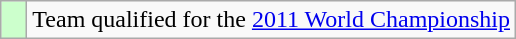<table class="wikitable" style="text-align: center;">
<tr>
<td width=10px bgcolor=#ccffcc></td>
<td>Team qualified for the <a href='#'>2011 World Championship</a></td>
</tr>
</table>
